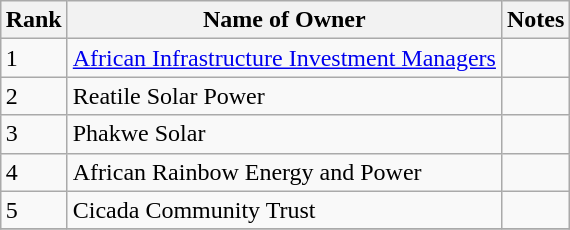<table class="wikitable sortable" style="margin: 0.5em auto">
<tr>
<th>Rank</th>
<th>Name of Owner</th>
<th>Notes</th>
</tr>
<tr>
<td>1</td>
<td><a href='#'>African Infrastructure Investment Managers</a></td>
<td></td>
</tr>
<tr>
<td>2</td>
<td>Reatile Solar Power</td>
<td></td>
</tr>
<tr>
<td>3</td>
<td>Phakwe Solar</td>
<td></td>
</tr>
<tr>
<td>4</td>
<td>African Rainbow Energy and Power</td>
<td></td>
</tr>
<tr>
<td>5</td>
<td>Cicada Community Trust</td>
<td></td>
</tr>
<tr>
</tr>
</table>
